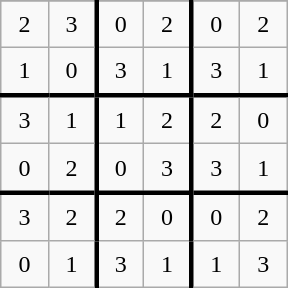<table class="wikitable" style="margin-left:auto;margin-right:auto;text-align:center;width:12em;height:12em;table-layout:fixed;">
<tr>
</tr>
<tr>
<td>2</td>
<td style="border-right:solid">3</td>
<td>0</td>
<td style="border-right:solid">2</td>
<td>0</td>
<td>2</td>
</tr>
<tr>
<td>1</td>
<td style="border-right:solid">0</td>
<td>3</td>
<td style="border-right:solid">1</td>
<td>3</td>
<td>1</td>
</tr>
<tr>
<td style="border-top:solid">3</td>
<td style="border-right:solid; border-top:solid">1</td>
<td style="border-top:solid">1</td>
<td style="border-right:solid; border-top:solid">2</td>
<td style="border-top:solid">2</td>
<td style="border-top:solid">0</td>
</tr>
<tr>
<td>0</td>
<td style="border-right:solid">2</td>
<td>0</td>
<td style="border-right:solid">3</td>
<td>3</td>
<td>1</td>
</tr>
<tr>
<td style="border-top:solid">3</td>
<td style="border-right:solid; border-top:solid ">2</td>
<td style="border-top:solid">2</td>
<td style="border-right:solid; border-top:solid">0</td>
<td style="border-top:solid">0</td>
<td style="border-top:solid">2</td>
</tr>
<tr>
<td>0</td>
<td style="border-right:solid">1</td>
<td>3</td>
<td style="border-right:solid">1</td>
<td>1</td>
<td>3</td>
</tr>
</table>
